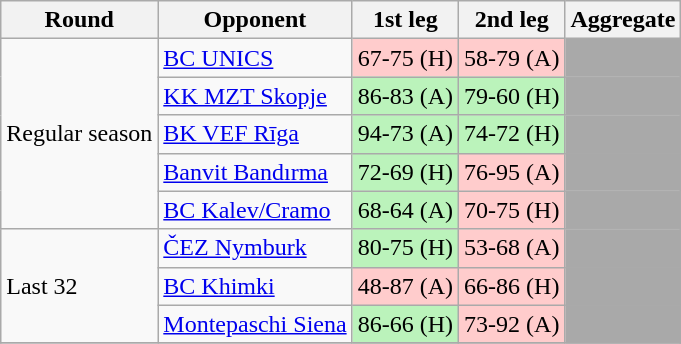<table class="wikitable">
<tr>
<th>Round</th>
<th>Opponent</th>
<th>1st leg</th>
<th>2nd leg</th>
<th>Aggregate</th>
</tr>
<tr>
<td rowspan=5>Regular season</td>
<td> <a href='#'>BC UNICS</a></td>
<td style="background:#ffcccc;">67-75 (H)</td>
<td style="background:#ffcccc;">58-79 (A)</td>
<td bgcolor=darkgrey></td>
</tr>
<tr>
<td> <a href='#'>KK MZT Skopje</a></td>
<td style="background:#bbf3bb;">86-83 (A)</td>
<td style="background:#bbf3bb;">79-60 (H)</td>
<td bgcolor=darkgrey></td>
</tr>
<tr>
<td> <a href='#'>BK VEF Rīga</a></td>
<td style="background:#bbf3bb;">94-73 (A)</td>
<td style="background:#bbf3bb;">74-72 (H)</td>
<td bgcolor=darkgrey></td>
</tr>
<tr>
<td> <a href='#'>Banvit Bandırma</a></td>
<td style="background:#bbf3bb;">72-69 (H)</td>
<td style="background:#ffcccc;">76-95 (A)</td>
<td bgcolor=darkgrey></td>
</tr>
<tr>
<td> <a href='#'>BC Kalev/Cramo</a></td>
<td style="background:#bbf3bb;">68-64 (A)</td>
<td style="background:#ffcccc;">70-75 (H)</td>
<td bgcolor=darkgrey></td>
</tr>
<tr>
<td rowspan=3>Last 32</td>
<td> <a href='#'>ČEZ Nymburk</a></td>
<td style="background:#bbf3bb;">80-75 (H)</td>
<td style="background:#ffcccc;">53-68 (A)</td>
<td bgcolor=darkgrey></td>
</tr>
<tr>
<td> <a href='#'>BC Khimki</a></td>
<td style="background:#ffcccc;">48-87 (A)</td>
<td style="background:#ffcccc;">66-86 (H)</td>
<td bgcolor=darkgrey></td>
</tr>
<tr>
<td> <a href='#'>Montepaschi Siena</a></td>
<td style="background:#bbf3bb;">86-66 (H)</td>
<td style="background:#ffcccc;">73-92 (A)</td>
<td bgcolor=darkgrey></td>
</tr>
<tr>
</tr>
</table>
